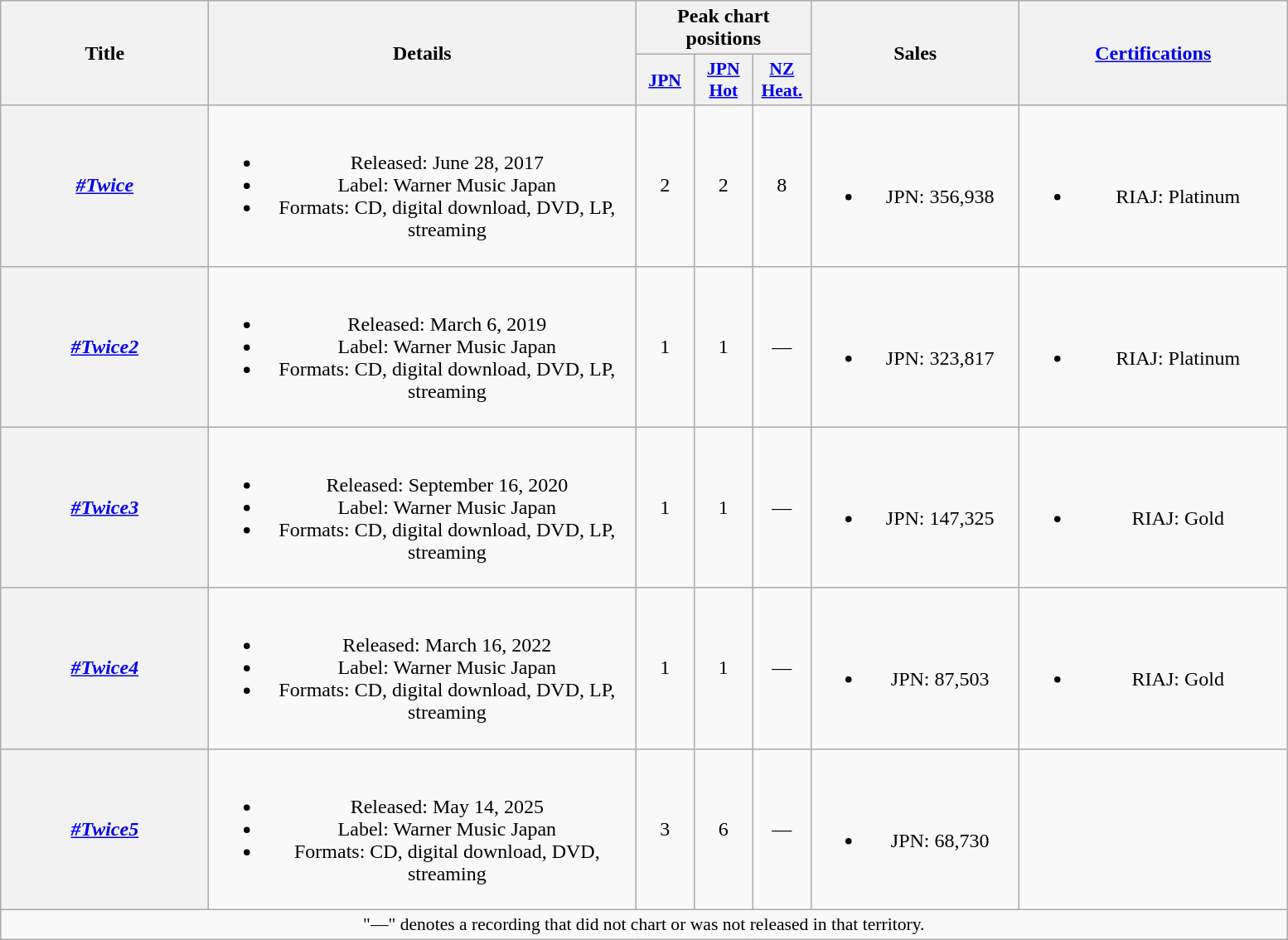<table class="wikitable plainrowheaders" style="text-align:center;">
<tr>
<th scope="col" rowspan=2 style="width:10em;">Title</th>
<th scope="col" rowspan=2 style="width:21em;">Details</th>
<th scope="col" colspan=3>Peak chart positions</th>
<th scope="col" rowspan=2 style="width:10em;">Sales</th>
<th scope="col" rowspan=2 style="width:13em;"><a href='#'>Certifications</a></th>
</tr>
<tr>
<th scope="col" style="width:2.8em;font-size:90%;"><a href='#'>JPN</a><br></th>
<th scope="col" style="width:2.8em;font-size:90%;"><a href='#'>JPN Hot</a><br></th>
<th scope="col" style="width:2.8em;font-size:90%;"><a href='#'>NZ Heat.</a><br></th>
</tr>
<tr>
<th scope=row><em><a href='#'>#Twice</a></em></th>
<td><br><ul><li>Released: June 28, 2017</li><li>Label: Warner Music Japan</li><li>Formats: CD, digital download, DVD, LP, streaming</li></ul></td>
<td>2</td>
<td>2</td>
<td>8</td>
<td><br><ul><li>JPN: 356,938</li></ul></td>
<td><br><ul><li>RIAJ: Platinum</li></ul></td>
</tr>
<tr>
<th scope=row><em><a href='#'>#Twice2</a></em></th>
<td><br><ul><li>Released: March 6, 2019</li><li>Label: Warner Music Japan</li><li>Formats: CD, digital download, DVD, LP, streaming</li></ul></td>
<td>1</td>
<td>1</td>
<td>—</td>
<td><br><ul><li>JPN: 323,817</li></ul></td>
<td><br><ul><li>RIAJ: Platinum</li></ul></td>
</tr>
<tr>
<th scope=row><em><a href='#'>#Twice3</a></em></th>
<td><br><ul><li>Released: September 16, 2020</li><li>Label: Warner Music Japan</li><li>Formats: CD, digital download, DVD, LP, streaming</li></ul></td>
<td>1</td>
<td>1</td>
<td>—</td>
<td><br><ul><li>JPN: 147,325</li></ul></td>
<td><br><ul><li>RIAJ: Gold</li></ul></td>
</tr>
<tr>
<th scope=row><em><a href='#'>#Twice4</a></em></th>
<td><br><ul><li>Released: March 16, 2022</li><li>Label: Warner Music Japan</li><li>Formats: CD, digital download, DVD, LP, streaming</li></ul></td>
<td>1</td>
<td>1</td>
<td>—</td>
<td><br><ul><li>JPN: 87,503</li></ul></td>
<td><br><ul><li>RIAJ: Gold</li></ul></td>
</tr>
<tr>
<th scope=row><em><a href='#'>#Twice5</a></em></th>
<td><br><ul><li>Released: May 14, 2025</li><li>Label: Warner Music Japan</li><li>Formats: CD, digital download, DVD, streaming</li></ul></td>
<td>3</td>
<td>6</td>
<td>—</td>
<td><br><ul><li>JPN: 68,730</li></ul></td>
<td></td>
</tr>
<tr>
<td colspan=7 style="font-size:90%">"—" denotes a recording that did not chart or was not released in that territory.</td>
</tr>
</table>
